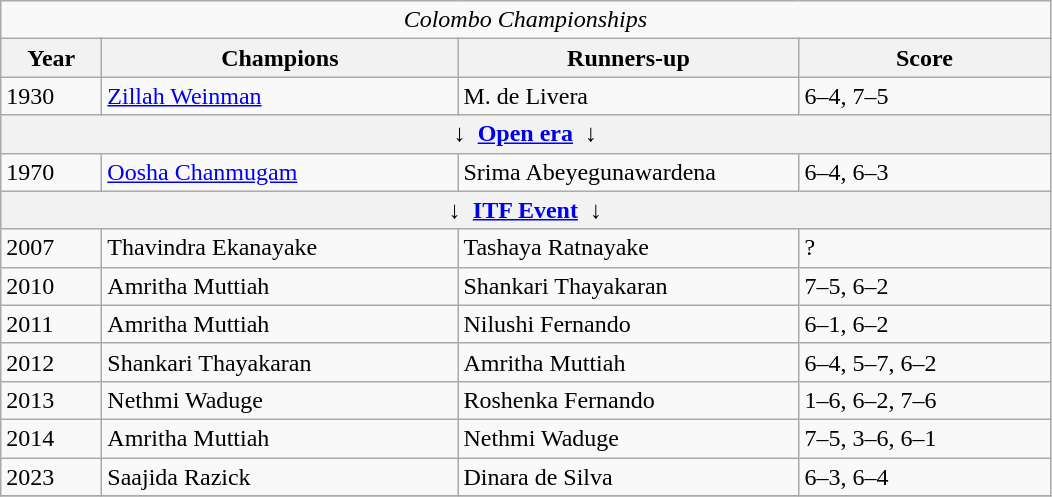<table class="wikitable">
<tr>
<td colspan=4 align=center><em>Colombo Championships</em></td>
</tr>
<tr>
<th style="width:60px;">Year</th>
<th style="width:230px;">Champions</th>
<th style="width:220px;">Runners-up</th>
<th style="width:160px;">Score</th>
</tr>
<tr>
<td>1930</td>
<td> <a href='#'>Zillah Weinman</a></td>
<td> M. de Livera</td>
<td>6–4, 7–5</td>
</tr>
<tr>
<th colspan=4 align=center>↓  <a href='#'>Open era</a>  ↓</th>
</tr>
<tr>
<td>1970</td>
<td> <a href='#'>Oosha Chanmugam</a></td>
<td> Srima Abeyegunawardena</td>
<td>6–4, 6–3</td>
</tr>
<tr>
<th colspan=4 align=center>↓  <a href='#'>ITF Event</a>  ↓</th>
</tr>
<tr>
<td>2007</td>
<td> Thavindra Ekanayake</td>
<td> Tashaya Ratnayake</td>
<td>?</td>
</tr>
<tr>
<td>2010</td>
<td> Amritha Muttiah</td>
<td> Shankari Thayakaran</td>
<td>7–5, 6–2</td>
</tr>
<tr>
<td>2011</td>
<td> Amritha Muttiah</td>
<td> Nilushi Fernando</td>
<td>6–1, 6–2</td>
</tr>
<tr>
<td>2012</td>
<td> Shankari Thayakaran</td>
<td> Amritha Muttiah</td>
<td>6–4, 5–7, 6–2</td>
</tr>
<tr>
<td>2013</td>
<td> Nethmi Waduge</td>
<td> Roshenka Fernando</td>
<td>1–6, 6–2, 7–6</td>
</tr>
<tr>
<td>2014</td>
<td> Amritha Muttiah</td>
<td> Nethmi Waduge</td>
<td>7–5, 3–6, 6–1</td>
</tr>
<tr>
<td>2023</td>
<td> Saajida Razick</td>
<td>  Dinara de Silva</td>
<td>6–3, 6–4</td>
</tr>
<tr>
</tr>
</table>
